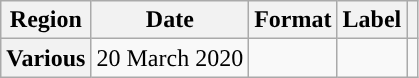<table class="wikitable plainrowheaders">
<tr>
<th scope="col">Region</th>
<th scope="col">Date</th>
<th scope="col">Format</th>
<th scope="col">Label</th>
<th scope="col"></th>
</tr>
<tr>
<th scope="row">Various</th>
<td>20 March 2020</td>
<td></td>
<td></td>
<td></td>
</tr>
</table>
